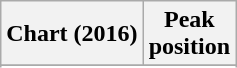<table class="wikitable sortable plainrowheaders" style="text-align:center">
<tr>
<th scope="col">Chart (2016)</th>
<th scope="col">Peak<br> position</th>
</tr>
<tr>
</tr>
<tr>
</tr>
<tr>
</tr>
</table>
